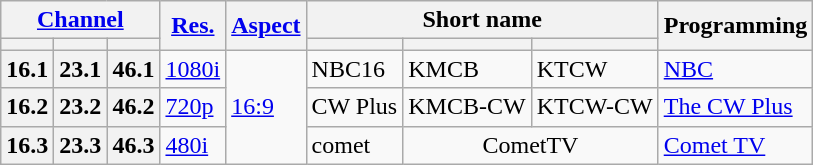<table class="wikitable">
<tr>
<th scope = "col" colspan="3"><a href='#'>Channel</a></th>
<th scope = "col" rowspan="2"><a href='#'>Res.</a></th>
<th scope = "col" rowspan="2"><a href='#'>Aspect</a></th>
<th scope = "col" colspan="3">Short name</th>
<th scope = "col" rowspan="2">Programming</th>
</tr>
<tr>
<th scope = col></th>
<th></th>
<th></th>
<th></th>
<th></th>
<th></th>
</tr>
<tr>
<th scope = "row">16.1</th>
<th>23.1</th>
<th>46.1</th>
<td><a href='#'>1080i</a></td>
<td rowspan=3><a href='#'>16:9</a></td>
<td>NBC16</td>
<td>KMCB</td>
<td>KTCW</td>
<td><a href='#'>NBC</a></td>
</tr>
<tr>
<th scope = "row">16.2</th>
<th>23.2</th>
<th>46.2</th>
<td><a href='#'>720p</a></td>
<td>CW Plus</td>
<td>KMCB-CW</td>
<td>KTCW-CW</td>
<td><a href='#'>The CW Plus</a></td>
</tr>
<tr>
<th scope = "row">16.3</th>
<th>23.3</th>
<th>46.3</th>
<td><a href='#'>480i</a></td>
<td>comet</td>
<td style="text-align: center;" colspan=2>CometTV</td>
<td><a href='#'>Comet TV</a></td>
</tr>
</table>
